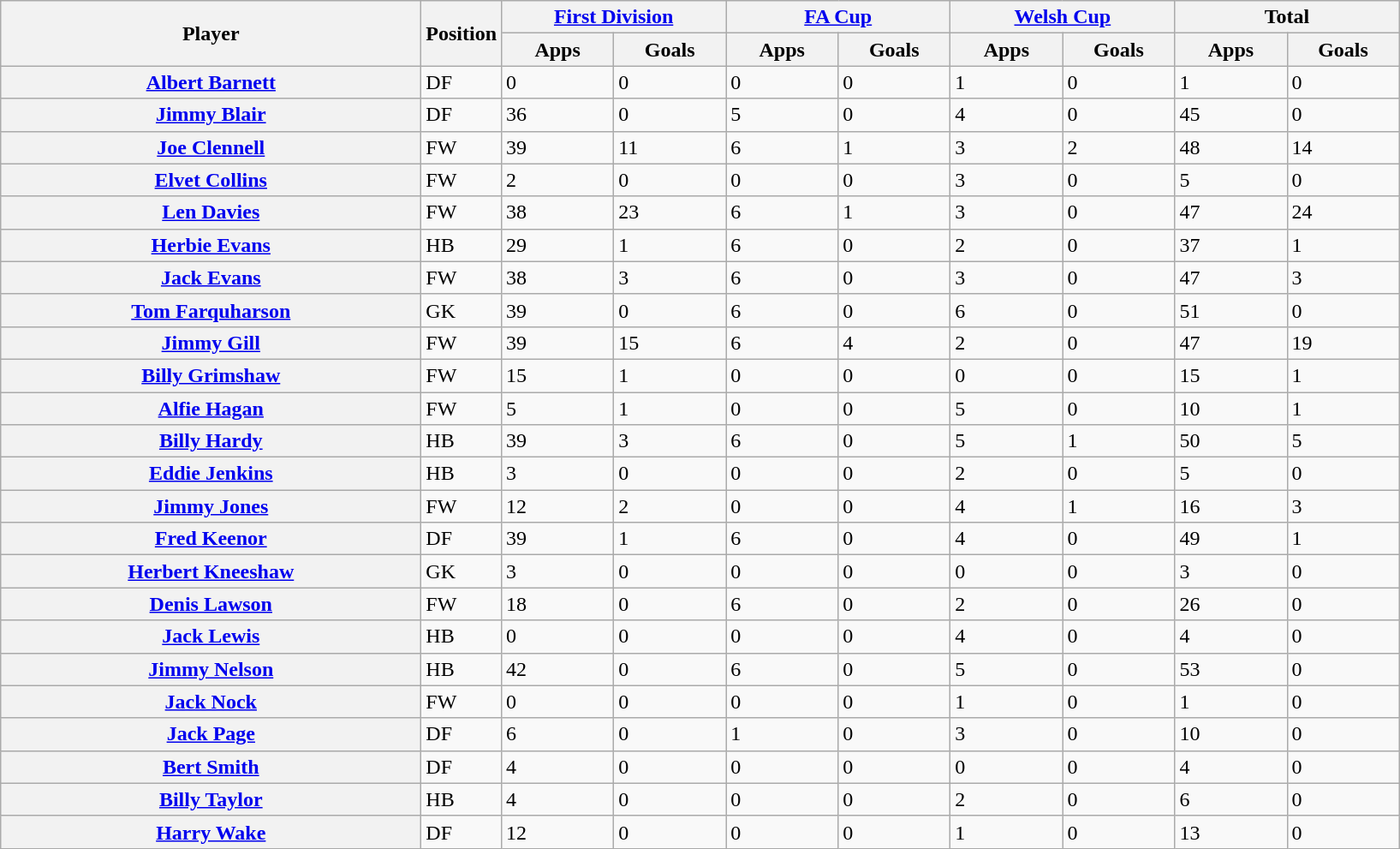<table class="wikitable plainrowheaders sortable">
<tr>
<th rowspan=2 style="width:20em"scope=col>Player</th>
<th rowspan=2>Position</th>
<th colspan=2 style="width:10em"scope=col><a href='#'>First Division</a></th>
<th colspan=2 style="width:10em"scope=col><a href='#'>FA Cup</a></th>
<th colspan=2 style="width:10em"scope=col><a href='#'>Welsh Cup</a></th>
<th colspan=2 style="width:10em"scope=col>Total</th>
</tr>
<tr>
<th style="width:5em">Apps</th>
<th style="width:5em">Goals</th>
<th style="width:5em">Apps</th>
<th style="width:5em">Goals</th>
<th style="width:5em">Apps</th>
<th style="width:5em">Goals</th>
<th style="width:5em">Apps</th>
<th style="width:5em">Goals</th>
</tr>
<tr>
<th scope=row><a href='#'>Albert Barnett</a></th>
<td>DF</td>
<td>0</td>
<td>0</td>
<td>0</td>
<td>0</td>
<td>1</td>
<td>0</td>
<td>1</td>
<td>0</td>
</tr>
<tr>
<th scope=row><a href='#'>Jimmy Blair</a></th>
<td>DF</td>
<td>36</td>
<td>0</td>
<td>5</td>
<td>0</td>
<td>4</td>
<td>0</td>
<td>45</td>
<td>0</td>
</tr>
<tr>
<th scope=row><a href='#'>Joe Clennell</a></th>
<td>FW</td>
<td>39</td>
<td>11</td>
<td>6</td>
<td>1</td>
<td>3</td>
<td>2</td>
<td>48</td>
<td>14</td>
</tr>
<tr>
<th scope=row><a href='#'>Elvet Collins</a></th>
<td>FW</td>
<td>2</td>
<td>0</td>
<td>0</td>
<td>0</td>
<td>3</td>
<td>0</td>
<td>5</td>
<td>0</td>
</tr>
<tr>
<th scope=row><a href='#'>Len Davies</a></th>
<td>FW</td>
<td>38</td>
<td>23</td>
<td>6</td>
<td>1</td>
<td>3</td>
<td>0</td>
<td>47</td>
<td>24</td>
</tr>
<tr>
<th scope=row><a href='#'>Herbie Evans</a></th>
<td>HB</td>
<td>29</td>
<td>1</td>
<td>6</td>
<td>0</td>
<td>2</td>
<td>0</td>
<td>37</td>
<td>1</td>
</tr>
<tr>
<th scope=row><a href='#'>Jack Evans</a></th>
<td>FW</td>
<td>38</td>
<td>3</td>
<td>6</td>
<td>0</td>
<td>3</td>
<td>0</td>
<td>47</td>
<td>3</td>
</tr>
<tr>
<th scope=row><a href='#'>Tom Farquharson</a></th>
<td>GK</td>
<td>39</td>
<td>0</td>
<td>6</td>
<td>0</td>
<td>6</td>
<td>0</td>
<td>51</td>
<td>0</td>
</tr>
<tr>
<th scope=row><a href='#'>Jimmy Gill</a></th>
<td>FW</td>
<td>39</td>
<td>15</td>
<td>6</td>
<td>4</td>
<td>2</td>
<td>0</td>
<td>47</td>
<td>19</td>
</tr>
<tr>
<th scope=row><a href='#'>Billy Grimshaw</a></th>
<td>FW</td>
<td>15</td>
<td>1</td>
<td>0</td>
<td>0</td>
<td>0</td>
<td>0</td>
<td>15</td>
<td>1</td>
</tr>
<tr>
<th scope=row><a href='#'>Alfie Hagan</a></th>
<td>FW</td>
<td>5</td>
<td>1</td>
<td>0</td>
<td>0</td>
<td>5</td>
<td>0</td>
<td>10</td>
<td>1</td>
</tr>
<tr>
<th scope=row><a href='#'>Billy Hardy</a></th>
<td>HB</td>
<td>39</td>
<td>3</td>
<td>6</td>
<td>0</td>
<td>5</td>
<td>1</td>
<td>50</td>
<td>5</td>
</tr>
<tr>
<th scope=row><a href='#'>Eddie Jenkins</a></th>
<td>HB</td>
<td>3</td>
<td>0</td>
<td>0</td>
<td>0</td>
<td>2</td>
<td>0</td>
<td>5</td>
<td>0</td>
</tr>
<tr>
<th scope=row><a href='#'>Jimmy Jones</a></th>
<td>FW</td>
<td>12</td>
<td>2</td>
<td>0</td>
<td>0</td>
<td>4</td>
<td>1</td>
<td>16</td>
<td>3</td>
</tr>
<tr>
<th scope=row><a href='#'>Fred Keenor</a></th>
<td>DF</td>
<td>39</td>
<td>1</td>
<td>6</td>
<td>0</td>
<td>4</td>
<td>0</td>
<td>49</td>
<td>1</td>
</tr>
<tr>
<th scope=row><a href='#'>Herbert Kneeshaw</a></th>
<td>GK</td>
<td>3</td>
<td>0</td>
<td>0</td>
<td>0</td>
<td>0</td>
<td>0</td>
<td>3</td>
<td>0</td>
</tr>
<tr>
<th scope=row><a href='#'>Denis Lawson</a></th>
<td>FW</td>
<td>18</td>
<td>0</td>
<td>6</td>
<td>0</td>
<td>2</td>
<td>0</td>
<td>26</td>
<td>0</td>
</tr>
<tr>
<th scope=row><a href='#'>Jack Lewis</a></th>
<td>HB</td>
<td>0</td>
<td>0</td>
<td>0</td>
<td>0</td>
<td>4</td>
<td>0</td>
<td>4</td>
<td>0</td>
</tr>
<tr>
<th scope=row><a href='#'>Jimmy Nelson</a></th>
<td>HB</td>
<td>42</td>
<td>0</td>
<td>6</td>
<td>0</td>
<td>5</td>
<td>0</td>
<td>53</td>
<td>0</td>
</tr>
<tr>
<th scope=row><a href='#'>Jack Nock</a></th>
<td>FW</td>
<td>0</td>
<td>0</td>
<td>0</td>
<td>0</td>
<td>1</td>
<td>0</td>
<td>1</td>
<td>0</td>
</tr>
<tr>
<th scope=row><a href='#'>Jack Page</a></th>
<td>DF</td>
<td>6</td>
<td>0</td>
<td>1</td>
<td>0</td>
<td>3</td>
<td>0</td>
<td>10</td>
<td>0</td>
</tr>
<tr>
<th scope=row><a href='#'>Bert Smith</a></th>
<td>DF</td>
<td>4</td>
<td>0</td>
<td>0</td>
<td>0</td>
<td>0</td>
<td>0</td>
<td>4</td>
<td>0</td>
</tr>
<tr>
<th scope=row><a href='#'>Billy Taylor</a></th>
<td>HB</td>
<td>4</td>
<td>0</td>
<td>0</td>
<td>0</td>
<td>2</td>
<td>0</td>
<td>6</td>
<td>0</td>
</tr>
<tr>
<th scope=row><a href='#'>Harry Wake</a></th>
<td>DF</td>
<td>12</td>
<td>0</td>
<td>0</td>
<td>0</td>
<td>1</td>
<td>0</td>
<td>13</td>
<td>0</td>
</tr>
</table>
